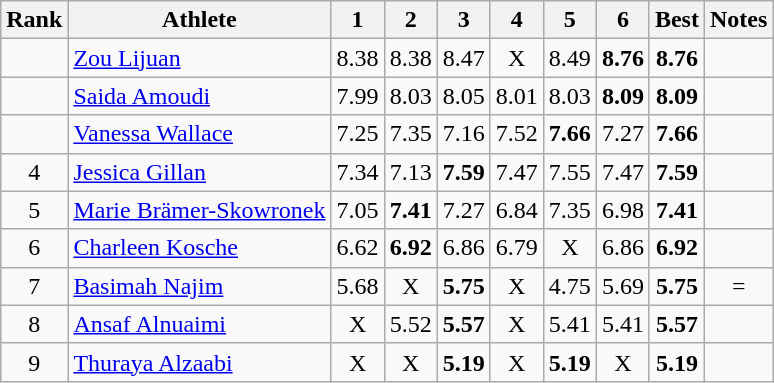<table class="wikitable sortable" style="text-align:center">
<tr>
<th>Rank</th>
<th>Athlete</th>
<th>1</th>
<th>2</th>
<th>3</th>
<th>4</th>
<th>5</th>
<th>6</th>
<th>Best</th>
<th>Notes</th>
</tr>
<tr>
<td></td>
<td style="text-align:left"><a href='#'>Zou Lijuan</a><br></td>
<td>8.38</td>
<td>8.38</td>
<td>8.47</td>
<td>X</td>
<td>8.49</td>
<td><strong>8.76</strong></td>
<td><strong>8.76</strong></td>
<td></td>
</tr>
<tr>
<td></td>
<td style="text-align:left"><a href='#'>Saida Amoudi</a><br></td>
<td>7.99</td>
<td>8.03</td>
<td>8.05</td>
<td>8.01</td>
<td>8.03</td>
<td><strong>8.09</strong></td>
<td><strong>8.09</strong></td>
<td></td>
</tr>
<tr>
<td></td>
<td style="text-align:left"><a href='#'>Vanessa Wallace</a><br></td>
<td>7.25</td>
<td>7.35</td>
<td>7.16</td>
<td>7.52</td>
<td><strong>7.66</strong></td>
<td>7.27</td>
<td><strong>7.66</strong></td>
<td></td>
</tr>
<tr>
<td>4</td>
<td style="text-align:left"><a href='#'>Jessica Gillan</a><br></td>
<td>7.34</td>
<td>7.13</td>
<td><strong>7.59</strong></td>
<td>7.47</td>
<td>7.55</td>
<td>7.47</td>
<td><strong>7.59</strong></td>
<td></td>
</tr>
<tr>
<td>5</td>
<td style="text-align:left"><a href='#'>Marie Brämer-Skowronek</a><br></td>
<td>7.05</td>
<td><strong>7.41</strong></td>
<td>7.27</td>
<td>6.84</td>
<td>7.35</td>
<td>6.98</td>
<td><strong>7.41</strong></td>
<td></td>
</tr>
<tr>
<td>6</td>
<td style="text-align:left"><a href='#'>Charleen Kosche</a><br></td>
<td>6.62</td>
<td><strong>6.92</strong></td>
<td>6.86</td>
<td>6.79</td>
<td>X</td>
<td>6.86</td>
<td><strong>6.92</strong></td>
<td></td>
</tr>
<tr>
<td>7</td>
<td style="text-align:left"><a href='#'>Basimah Najim</a><br></td>
<td>5.68</td>
<td>X</td>
<td><strong>5.75</strong></td>
<td>X</td>
<td>4.75</td>
<td>5.69</td>
<td><strong>5.75</strong></td>
<td>=</td>
</tr>
<tr>
<td>8</td>
<td style="text-align:left"><a href='#'>Ansaf Alnuaimi</a><br></td>
<td>X</td>
<td>5.52</td>
<td><strong>5.57</strong></td>
<td>X</td>
<td>5.41</td>
<td>5.41</td>
<td><strong>5.57</strong></td>
<td></td>
</tr>
<tr>
<td>9</td>
<td style="text-align:left"><a href='#'>Thuraya Alzaabi</a><br></td>
<td>X</td>
<td>X</td>
<td><strong>5.19</strong></td>
<td>X</td>
<td><strong>5.19</strong></td>
<td>X</td>
<td><strong>5.19</strong></td>
<td></td>
</tr>
</table>
